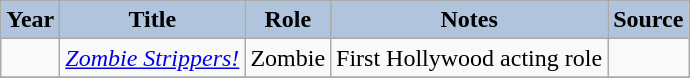<table class="wikitable sortable plainrowheaders">
<tr>
<th style="background:#b0c4de;">Year </th>
<th style="background:#b0c4de;">Title</th>
<th style="background:#b0c4de;">Role </th>
<th style="background:#b0c4de;" class="unsortable">Notes</th>
<th style="background:#b0c4de;" class="unsortable">Source</th>
</tr>
<tr>
<td></td>
<td><em><a href='#'>Zombie Strippers!</a></em></td>
<td>Zombie</td>
<td>First Hollywood acting role</td>
<td></td>
</tr>
<tr>
</tr>
</table>
